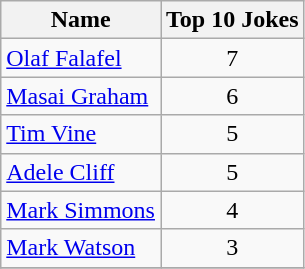<table class="wikitable" style="font-size:100%; text-align: center;">
<tr>
<th>Name</th>
<th>Top 10 Jokes</th>
</tr>
<tr>
<td align="left"><a href='#'>Olaf Falafel</a></td>
<td>7</td>
</tr>
<tr>
<td align="left"><a href='#'>Masai Graham</a></td>
<td>6</td>
</tr>
<tr>
<td align="left"><a href='#'>Tim Vine</a></td>
<td>5</td>
</tr>
<tr>
<td align="left"><a href='#'>Adele Cliff</a></td>
<td>5</td>
</tr>
<tr>
<td align="left"><a href='#'>Mark Simmons</a></td>
<td>4</td>
</tr>
<tr>
<td align="left"><a href='#'>Mark Watson</a></td>
<td>3</td>
</tr>
<tr>
</tr>
</table>
